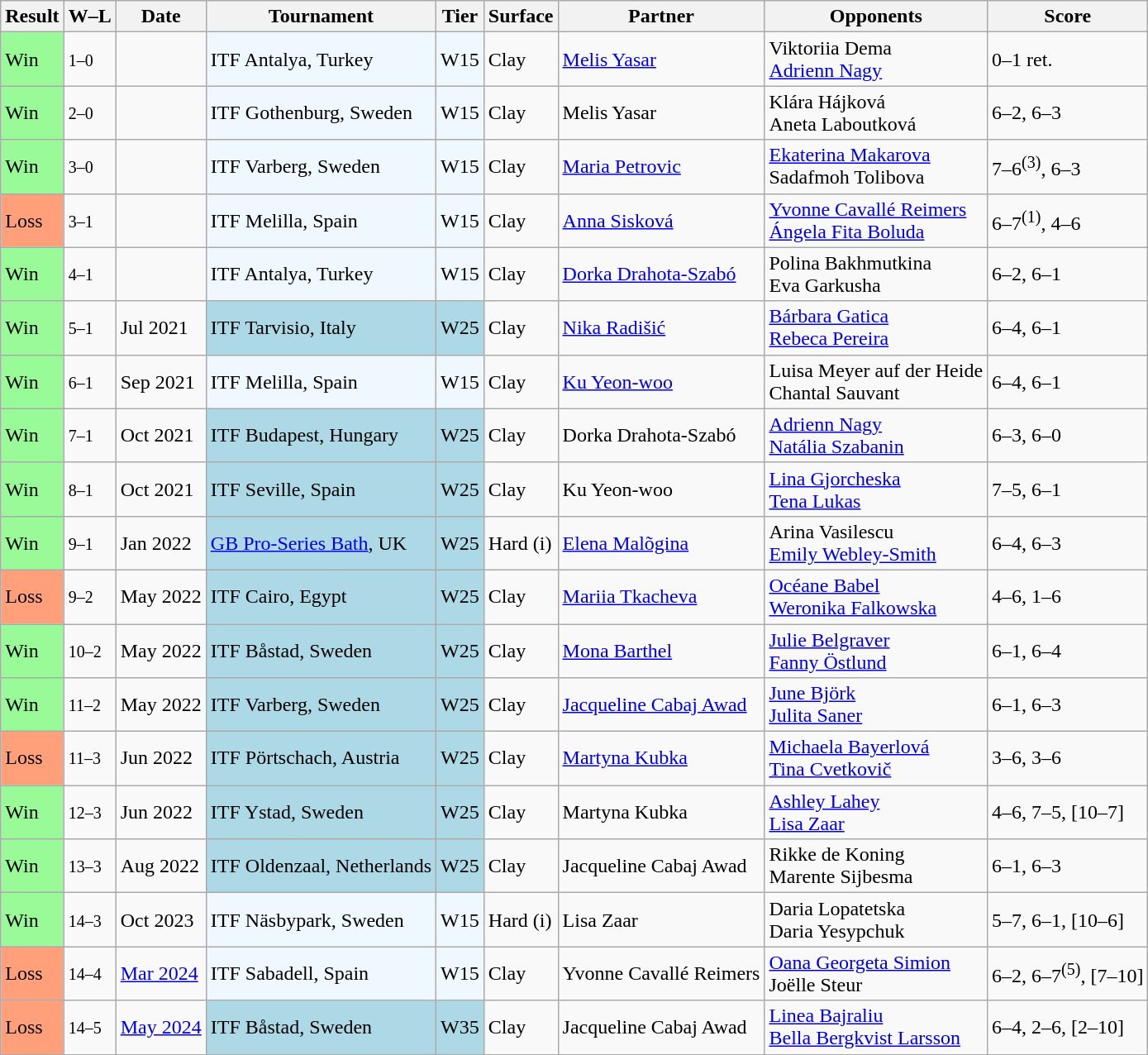<table class="sortable wikitable">
<tr>
<th>Result</th>
<th class="unsortable">W–L</th>
<th>Date</th>
<th>Tournament</th>
<th>Tier</th>
<th>Surface</th>
<th>Partner</th>
<th>Opponents</th>
<th class="unsortable">Score</th>
</tr>
<tr>
<td style="background:#98fb98;">Win</td>
<td><small>1–0</small></td>
<td></td>
<td style="background:#f0f8ff;">ITF Antalya, Turkey</td>
<td style="background:#f0f8ff;">W15</td>
<td>Clay</td>
<td> <a href='#'>Melis Yasar</a></td>
<td> Viktoriia Dema <br>  <a href='#'>Adrienn Nagy</a></td>
<td>0–1 ret.</td>
</tr>
<tr>
<td style="background:#98fb98;">Win</td>
<td><small>2–0</small></td>
<td></td>
<td style="background:#f0f8ff;">ITF Gothenburg, Sweden</td>
<td style="background:#f0f8ff;">W15</td>
<td>Clay</td>
<td> Melis Yasar</td>
<td> Klára Hájková <br>  Aneta Laboutková</td>
<td>6–2, 6–3</td>
</tr>
<tr>
<td style="background:#98fb98;">Win</td>
<td><small>3–0</small></td>
<td></td>
<td style="background:#f0f8ff;">ITF Varberg, Sweden</td>
<td style="background:#f0f8ff;">W15</td>
<td>Clay</td>
<td> <a href='#'>Maria Petrovic</a></td>
<td> <a href='#'>Ekaterina Makarova</a> <br>  Sadafmoh Tolibova</td>
<td>7–6<sup>(3)</sup>, 6–3</td>
</tr>
<tr>
<td style="background:#ffa07a">Loss</td>
<td><small>3–1</small></td>
<td></td>
<td style="background:#f0f8ff;">ITF Melilla, Spain</td>
<td style="background:#f0f8ff;">W15</td>
<td>Clay</td>
<td> <a href='#'>Anna Sisková</a></td>
<td> <a href='#'>Yvonne Cavallé Reimers</a> <br>  <a href='#'>Ángela Fita Boluda</a></td>
<td>6–7<sup>(1)</sup>, 4–6</td>
</tr>
<tr>
<td style="background:#98fb98;">Win</td>
<td><small>4–1</small></td>
<td></td>
<td style="background:#f0f8ff;">ITF Antalya, Turkey</td>
<td style="background:#f0f8ff;">W15</td>
<td>Clay</td>
<td> <a href='#'>Dorka Drahota-Szabó</a></td>
<td> Polina Bakhmutkina <br>  Eva Garkusha</td>
<td>6–2, 6–1</td>
</tr>
<tr>
<td style="background:#98fb98;">Win</td>
<td><small>5–1</small></td>
<td>Jul 2021</td>
<td bgcolor=lightblue>ITF Tarvisio, Italy</td>
<td bgcolor=lightblue>W25</td>
<td>Clay</td>
<td> <a href='#'>Nika Radišić</a></td>
<td> <a href='#'>Bárbara Gatica</a> <br>  <a href='#'>Rebeca Pereira</a></td>
<td>6–4, 6–1</td>
</tr>
<tr>
<td style="background:#98fb98;">Win</td>
<td><small>6–1</small></td>
<td>Sep 2021</td>
<td bgcolor=#f0f8ff>ITF Melilla, Spain</td>
<td bgcolor=#f0f8ff>W15</td>
<td>Clay</td>
<td> <a href='#'>Ku Yeon-woo</a></td>
<td> Luisa Meyer auf der Heide <br>  Chantal Sauvant</td>
<td>6–4, 6–1</td>
</tr>
<tr>
<td style="background:#98fb98;">Win</td>
<td><small>7–1</small></td>
<td>Oct 2021</td>
<td bgcolor=lightblue>ITF Budapest, Hungary</td>
<td bgcolor=lightblue>W25</td>
<td>Clay</td>
<td> Dorka Drahota-Szabó</td>
<td> <a href='#'>Adrienn Nagy</a> <br>  <a href='#'>Natália Szabanin</a></td>
<td>6–3, 6–0</td>
</tr>
<tr>
<td style="background:#98fb98;">Win</td>
<td><small>8–1</small></td>
<td>Oct 2021</td>
<td bgcolor=lightblue>ITF Seville, Spain</td>
<td bgcolor=lightblue>W25</td>
<td>Clay</td>
<td> Ku Yeon-woo</td>
<td> <a href='#'>Lina Gjorcheska</a> <br>  <a href='#'>Tena Lukas</a></td>
<td>7–5, 6–1</td>
</tr>
<tr>
<td style="background:#98fb98;">Win</td>
<td><small>9–1</small></td>
<td>Jan 2022</td>
<td bgcolor=lightblue><a href='#'>GB Pro-Series Bath</a>, UK</td>
<td bgcolor=lightblue>W25</td>
<td>Hard (i)</td>
<td> <a href='#'>Elena Malõgina</a></td>
<td> Arina Vasilescu <br>  <a href='#'>Emily Webley-Smith</a></td>
<td>6–4, 6–3</td>
</tr>
<tr>
<td style="background:#ffa07a">Loss</td>
<td><small>9–2</small></td>
<td>May 2022</td>
<td bgcolor=lightblue>ITF Cairo, Egypt</td>
<td bgcolor=lightblue>W25</td>
<td>Clay</td>
<td> <a href='#'>Mariia Tkacheva</a></td>
<td> <a href='#'>Océane Babel</a> <br>  <a href='#'>Weronika Falkowska</a></td>
<td>4–6, 1–6</td>
</tr>
<tr>
<td style="background:#98fb98;">Win</td>
<td><small>10–2</small></td>
<td>May 2022</td>
<td bgcolor=lightblue>ITF Båstad, Sweden</td>
<td bgcolor=lightblue>W25</td>
<td>Clay</td>
<td> <a href='#'>Mona Barthel</a></td>
<td> <a href='#'>Julie Belgraver</a> <br>  <a href='#'>Fanny Östlund</a></td>
<td>6–1, 6–4</td>
</tr>
<tr>
<td style="background:#98fb98;">Win</td>
<td><small>11–2</small></td>
<td>May 2022</td>
<td bgcolor=lightblue>ITF Varberg, Sweden</td>
<td bgcolor=lightblue>W25</td>
<td>Clay</td>
<td> <a href='#'>Jacqueline Cabaj Awad</a></td>
<td> <a href='#'>June Björk</a> <br>  <a href='#'>Julita Saner</a></td>
<td>6–1, 6–3</td>
</tr>
<tr>
<td style="background:#ffa07a">Loss</td>
<td><small>11–3</small></td>
<td>Jun 2022</td>
<td style="background:lightblue;">ITF Pörtschach, Austria</td>
<td style="background:lightblue;">W25</td>
<td>Clay</td>
<td> <a href='#'>Martyna Kubka</a></td>
<td> <a href='#'>Michaela Bayerlová</a> <br>  <a href='#'>Tina Cvetkovič</a></td>
<td>3–6, 3–6</td>
</tr>
<tr>
<td style="background:#98fb98;">Win</td>
<td><small>12–3</small></td>
<td>Jun 2022</td>
<td style="background:lightblue;">ITF Ystad, Sweden</td>
<td style="background:lightblue;">W25</td>
<td>Clay</td>
<td> Martyna Kubka</td>
<td> <a href='#'>Ashley Lahey</a> <br>  <a href='#'>Lisa Zaar</a></td>
<td>4–6, 7–5, [10–7]</td>
</tr>
<tr>
<td style="background:#98fb98;">Win</td>
<td><small>13–3</small></td>
<td>Aug 2022</td>
<td style="background:lightblue;">ITF Oldenzaal, Netherlands</td>
<td style="background:lightblue;">W25</td>
<td>Clay</td>
<td> Jacqueline Cabaj Awad</td>
<td> Rikke de Koning <br>  Marente Sijbesma</td>
<td>6–1, 6–3</td>
</tr>
<tr>
<td style="background:#98fb98;">Win</td>
<td><small>14–3</small></td>
<td>Oct 2023</td>
<td style="background:#f0f8ff;">ITF Näsbypark, Sweden</td>
<td style="background:#f0f8ff;">W15</td>
<td>Hard (i)</td>
<td> Lisa Zaar</td>
<td> Daria Lopatetska <br>  Daria Yesypchuk</td>
<td>5–7, 6–1, [10–6]</td>
</tr>
<tr>
<td style="background:#ffa07a">Loss</td>
<td><small>14–4</small></td>
<td><a href='#'>Mar 2024</a></td>
<td style="background:#f0f8ff;">ITF Sabadell, Spain</td>
<td style="background:#f0f8ff;">W15</td>
<td>Clay</td>
<td> Yvonne Cavallé Reimers</td>
<td> <a href='#'>Oana Georgeta Simion</a> <br>  Joëlle Steur</td>
<td>6–2, 6–7<sup>(5)</sup>, [7–10]</td>
</tr>
<tr>
<td style="background:#ffa07a">Loss</td>
<td><small>14–5</small></td>
<td><a href='#'>May 2024</a></td>
<td style="background:lightblue;">ITF Båstad, Sweden</td>
<td style="background:lightblue;">W35</td>
<td>Clay</td>
<td> Jacqueline Cabaj Awad</td>
<td> <a href='#'>Linea Bajraliu</a> <br>  <a href='#'>Bella Bergkvist Larsson</a></td>
<td>6–4, 2–6, [2–10]</td>
</tr>
</table>
